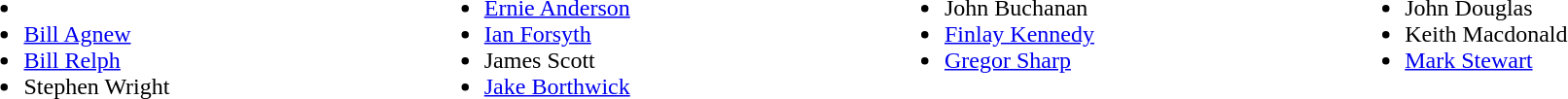<table style="width:100%;">
<tr>
<td style="vertical-align:top; width:25%;"><br><ul><li></li><li> <a href='#'>Bill Agnew</a></li><li> <a href='#'>Bill Relph</a></li><li> Stephen Wright</li></ul></td>
<td style="vertical-align:top; width:25%;"><br><ul><li> <a href='#'>Ernie Anderson</a></li><li> <a href='#'>Ian Forsyth</a></li><li> James Scott</li><li> <a href='#'>Jake Borthwick</a></li></ul></td>
<td style="vertical-align:top; width:25%;"><br><ul><li> John Buchanan</li><li> <a href='#'>Finlay Kennedy</a></li><li> <a href='#'>Gregor Sharp</a></li></ul></td>
<td style="vertical-align:top; width:25%;"><br><ul><li> John Douglas</li><li> Keith Macdonald</li><li> <a href='#'>Mark Stewart</a></li></ul></td>
</tr>
</table>
